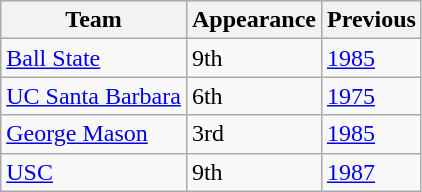<table class="wikitable sortable">
<tr>
<th>Team</th>
<th>Appearance</th>
<th>Previous</th>
</tr>
<tr>
<td><a href='#'>Ball State</a></td>
<td>9th</td>
<td><a href='#'>1985</a></td>
</tr>
<tr>
<td><a href='#'>UC Santa Barbara</a></td>
<td>6th</td>
<td><a href='#'>1975</a></td>
</tr>
<tr>
<td><a href='#'>George Mason</a></td>
<td>3rd</td>
<td><a href='#'>1985</a></td>
</tr>
<tr>
<td><a href='#'>USC</a></td>
<td>9th</td>
<td><a href='#'>1987</a></td>
</tr>
</table>
